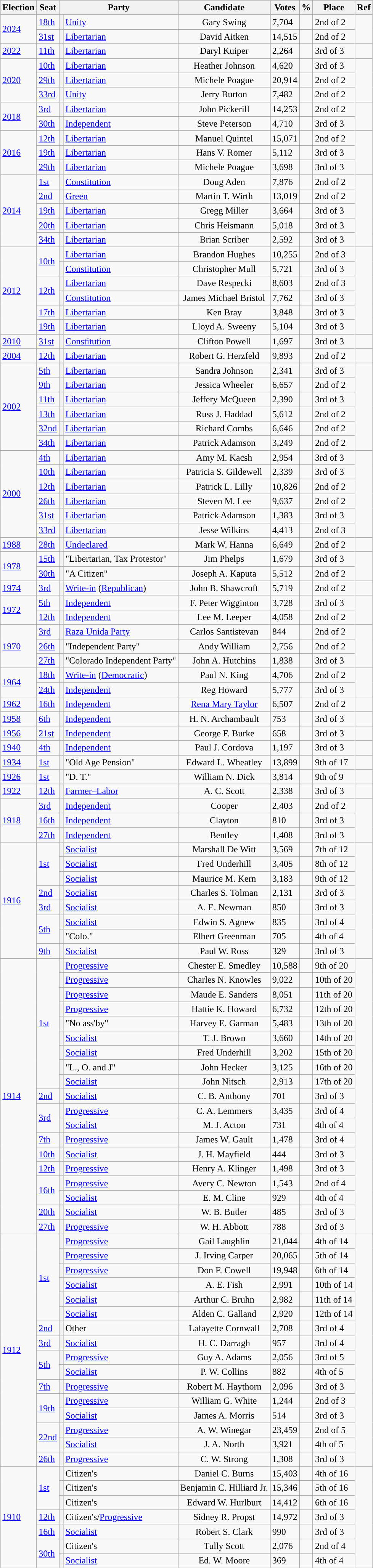<table class="wikitable sortable">
<tr>
<th>Election</th>
<th>Seat</th>
<th colspan=2>Party</th>
<th>Candidate</th>
<th>Votes</th>
<th>%</th>
<th>Place</th>
<th>Ref</th>
</tr>
<tr>
<td rowspan=2><a href='#'>2024</a></td>
<td><a href='#'>18th</a></td>
<th style="background-color:"></th>
<td><a href='#'>Unity</a></td>
<td align="center">Gary Swing</td>
<td>7,704</td>
<td></td>
<td>2nd of 2</td>
<td rowspan=2></td>
</tr>
<tr>
<td><a href='#'>31st</a></td>
<th style="background-color:"></th>
<td><a href='#'>Libertarian</a></td>
<td align="center">David Aitken</td>
<td>14,515</td>
<td></td>
<td>2nd of 2</td>
</tr>
<tr>
<td><a href='#'>2022</a></td>
<td><a href='#'>11th</a></td>
<th style="background-color:"></th>
<td><a href='#'>Libertarian</a></td>
<td align="center">Daryl Kuiper</td>
<td>2,264</td>
<td></td>
<td>3rd of 3</td>
<td></td>
</tr>
<tr>
<td rowspan=3><a href='#'>2020</a></td>
<td><a href='#'>10th</a></td>
<th style="background-color:"></th>
<td><a href='#'>Libertarian</a></td>
<td align="center">Heather Johnson</td>
<td>4,620</td>
<td></td>
<td>3rd of 3</td>
<td rowspan=3></td>
</tr>
<tr>
<td><a href='#'>29th</a></td>
<th style="background-color:"></th>
<td><a href='#'>Libertarian</a></td>
<td align="center">Michele Poague</td>
<td>20,914</td>
<td></td>
<td>2nd of 2</td>
</tr>
<tr>
<td><a href='#'>33rd</a></td>
<th style="background-color:"></th>
<td><a href='#'>Unity</a></td>
<td align="center">Jerry Burton</td>
<td>7,482</td>
<td></td>
<td>2nd of 2</td>
</tr>
<tr>
<td rowspan=2><a href='#'>2018</a></td>
<td><a href='#'>3rd</a></td>
<th style="background-color:"></th>
<td><a href='#'>Libertarian</a></td>
<td align="center">John Pickerill</td>
<td>14,253</td>
<td></td>
<td>2nd of 2</td>
<td rowspan=2></td>
</tr>
<tr>
<td><a href='#'>30th</a></td>
<th style="background-color:"></th>
<td><a href='#'>Independent</a></td>
<td align="center">Steve Peterson</td>
<td>4,710</td>
<td></td>
<td>3rd of 3</td>
</tr>
<tr>
<td rowspan=3><a href='#'>2016</a></td>
<td><a href='#'>12th</a></td>
<th style="background-color:"></th>
<td><a href='#'>Libertarian</a></td>
<td align="center">Manuel Quintel</td>
<td>15,071</td>
<td></td>
<td>2nd of 2</td>
<td rowspan=3></td>
</tr>
<tr>
<td><a href='#'>19th</a></td>
<th style="background-color:"></th>
<td><a href='#'>Libertarian</a></td>
<td align="center">Hans V. Romer</td>
<td>5,112</td>
<td></td>
<td>3rd of 3</td>
</tr>
<tr>
<td><a href='#'>29th</a></td>
<th style="background-color:"></th>
<td><a href='#'>Libertarian</a></td>
<td align="center">Michele Poague</td>
<td>3,698</td>
<td></td>
<td>3rd of 3</td>
</tr>
<tr>
<td rowspan=5><a href='#'>2014</a></td>
<td><a href='#'>1st</a></td>
<th style="background-color:"></th>
<td><a href='#'>Constitution</a></td>
<td align="center">Doug Aden</td>
<td>7,876</td>
<td></td>
<td>2nd of 2</td>
<td rowspan=5></td>
</tr>
<tr>
<td><a href='#'>2nd</a></td>
<th style="background-color:"></th>
<td><a href='#'>Green</a></td>
<td align="center">Martin T. Wirth</td>
<td>13,019</td>
<td></td>
<td>2nd of 2</td>
</tr>
<tr>
<td><a href='#'>19th</a></td>
<th style="background-color:"></th>
<td><a href='#'>Libertarian</a></td>
<td align="center">Gregg Miller</td>
<td>3,664</td>
<td></td>
<td>3rd of 3</td>
</tr>
<tr>
<td><a href='#'>20th</a></td>
<th style="background-color:"></th>
<td><a href='#'>Libertarian</a></td>
<td align="center">Chris Heismann</td>
<td>5,018</td>
<td></td>
<td>3rd of 3</td>
</tr>
<tr>
<td><a href='#'>34th</a></td>
<th style="background-color:"></th>
<td><a href='#'>Libertarian</a></td>
<td align="center">Brian Scriber</td>
<td>2,592</td>
<td></td>
<td>3rd of 3</td>
</tr>
<tr>
<td rowspan=6><a href='#'>2012</a></td>
<td rowspan=2><a href='#'>10th</a></td>
<th style="background-color:"></th>
<td><a href='#'>Libertarian</a></td>
<td align="center">Brandon Hughes</td>
<td>10,255</td>
<td></td>
<td>2nd of 3</td>
<td rowspan=6></td>
</tr>
<tr>
<th style="background-color:"></th>
<td><a href='#'>Constitution</a></td>
<td align="center">Christopher Mull</td>
<td>5,721</td>
<td></td>
<td>3rd of 3</td>
</tr>
<tr>
<td rowspan=2><a href='#'>12th</a></td>
<th style="background-color:"></th>
<td><a href='#'>Libertarian</a></td>
<td align="center">Dave Respecki</td>
<td>8,603</td>
<td></td>
<td>2nd of 3</td>
</tr>
<tr>
<th style="background-color:"></th>
<td><a href='#'>Constitution</a></td>
<td align="center">James Michael Bristol</td>
<td>7,762</td>
<td></td>
<td>3rd of 3</td>
</tr>
<tr>
<td><a href='#'>17th</a></td>
<th style="background-color:"></th>
<td><a href='#'>Libertarian</a></td>
<td align="center">Ken Bray</td>
<td>3,848</td>
<td></td>
<td>3rd of 3</td>
</tr>
<tr>
<td><a href='#'>19th</a></td>
<th style="background-color:"></th>
<td><a href='#'>Libertarian</a></td>
<td align="center">Lloyd A. Sweeny</td>
<td>5,104</td>
<td></td>
<td>3rd of 3</td>
</tr>
<tr>
<td><a href='#'>2010</a></td>
<td><a href='#'>31st</a></td>
<th style="background-color:"></th>
<td><a href='#'>Constitution</a></td>
<td align="center">Clifton Powell</td>
<td>1,697</td>
<td></td>
<td>3rd of 3</td>
<td></td>
</tr>
<tr>
<td><a href='#'>2004</a></td>
<td><a href='#'>12th</a></td>
<th style="background-color:"></th>
<td><a href='#'>Libertarian</a></td>
<td align="center">Robert G. Herzfeld</td>
<td>9,893</td>
<td></td>
<td>2nd of 2</td>
<td></td>
</tr>
<tr>
<td rowspan=6><a href='#'>2002</a></td>
<td><a href='#'>5th</a></td>
<th style="background-color:"></th>
<td><a href='#'>Libertarian</a></td>
<td align="center">Sandra Johnson</td>
<td>2,341</td>
<td></td>
<td>3rd of 3</td>
<td rowspan=6></td>
</tr>
<tr>
<td><a href='#'>9th</a></td>
<th style="background-color:"></th>
<td><a href='#'>Libertarian</a></td>
<td align="center">Jessica Wheeler</td>
<td>6,657</td>
<td></td>
<td>2nd of 2</td>
</tr>
<tr>
<td><a href='#'>11th</a></td>
<th style="background-color:"></th>
<td><a href='#'>Libertarian</a></td>
<td align="center">Jeffery McQueen</td>
<td>2,390</td>
<td></td>
<td>3rd of 3</td>
</tr>
<tr>
<td><a href='#'>13th</a></td>
<th style="background-color:"></th>
<td><a href='#'>Libertarian</a></td>
<td align="center">Russ J. Haddad</td>
<td>5,612</td>
<td></td>
<td>2nd of 2</td>
</tr>
<tr>
<td><a href='#'>32nd</a></td>
<th style="background-color:"></th>
<td><a href='#'>Libertarian</a></td>
<td align="center">Richard Combs</td>
<td>6,646</td>
<td></td>
<td>2nd of 2</td>
</tr>
<tr>
<td><a href='#'>34th</a></td>
<th style="background-color:"></th>
<td><a href='#'>Libertarian</a></td>
<td align="center">Patrick Adamson</td>
<td>3,249</td>
<td></td>
<td>2nd of 2</td>
</tr>
<tr>
<td rowspan=6><a href='#'>2000</a></td>
<td><a href='#'>4th</a></td>
<th style="background-color:"></th>
<td><a href='#'>Libertarian</a></td>
<td align="center">Amy M. Kacsh</td>
<td>2,954</td>
<td></td>
<td>3rd of 3</td>
<td rowspan=6></td>
</tr>
<tr>
<td><a href='#'>10th</a></td>
<th style="background-color:"></th>
<td><a href='#'>Libertarian</a></td>
<td align="center">Patricia S. Gildewell</td>
<td>2,339</td>
<td></td>
<td>3rd of 3</td>
</tr>
<tr>
<td><a href='#'>12th</a></td>
<th style="background-color:"></th>
<td><a href='#'>Libertarian</a></td>
<td align="center">Patrick L. Lilly</td>
<td>10,826</td>
<td></td>
<td>2nd of 2</td>
</tr>
<tr>
<td><a href='#'>26th</a></td>
<th style="background-color:"></th>
<td><a href='#'>Libertarian</a></td>
<td align="center">Steven M. Lee</td>
<td>9,637</td>
<td></td>
<td>2nd of 2</td>
</tr>
<tr>
<td><a href='#'>31st</a></td>
<th style="background-color:"></th>
<td><a href='#'>Libertarian</a></td>
<td align="center">Patrick Adamson</td>
<td>1,383</td>
<td></td>
<td>3rd of 3</td>
</tr>
<tr>
<td><a href='#'>33rd</a></td>
<th style="background-color:"></th>
<td><a href='#'>Libertarian</a></td>
<td align="center">Jesse Wilkins</td>
<td>4,413</td>
<td></td>
<td>2nd of 3</td>
</tr>
<tr>
<td><a href='#'>1988</a></td>
<td><a href='#'>28th</a></td>
<th style="background-color:"></th>
<td><a href='#'>Undeclared</a></td>
<td align="center">Mark W. Hanna</td>
<td>6,649</td>
<td></td>
<td>2nd of 2</td>
<td></td>
</tr>
<tr>
<td rowspan=2><a href='#'>1978</a></td>
<td><a href='#'>15th</a></td>
<th style="background-color:"></th>
<td>"Libertarian, Tax Protestor"</td>
<td align="center">Jim Phelps</td>
<td>1,679</td>
<td></td>
<td>3rd of 3</td>
<td rowspan=2></td>
</tr>
<tr>
<td><a href='#'>30th</a></td>
<th style="background-color:"></th>
<td>"A Citizen"</td>
<td align="center">Joseph A. Kaputa</td>
<td>5,512</td>
<td></td>
<td>2nd of 2</td>
</tr>
<tr>
<td><a href='#'>1974</a></td>
<td><a href='#'>3rd</a></td>
<th style="background-color:"></th>
<td><a href='#'>Write-in</a> (<a href='#'>Republican</a>)</td>
<td align="center">John B. Shawcroft</td>
<td>5,719</td>
<td></td>
<td>2nd of 2</td>
<td></td>
</tr>
<tr>
<td rowspan=2><a href='#'>1972</a></td>
<td><a href='#'>5th</a></td>
<th style="background-color:"></th>
<td><a href='#'>Independent</a></td>
<td align="center">F. Peter Wigginton</td>
<td>3,728</td>
<td></td>
<td>3rd of 3</td>
<td rowspan=2></td>
</tr>
<tr>
<td><a href='#'>12th</a></td>
<th style="background-color:"></th>
<td><a href='#'>Independent</a></td>
<td align="center">Lee M. Leeper</td>
<td>4,058</td>
<td></td>
<td>2nd of 2</td>
</tr>
<tr>
<td rowspan=3><a href='#'>1970</a></td>
<td><a href='#'>3rd</a></td>
<th style="background-color:"></th>
<td><a href='#'>Raza Unida Party</a></td>
<td align="center">Carlos Santistevan</td>
<td>844</td>
<td></td>
<td>2nd of 2</td>
<td rowspan=3></td>
</tr>
<tr>
<td><a href='#'>26th</a></td>
<th style="background-color:"></th>
<td>"Independent Party"</td>
<td align="center">Andy William</td>
<td>2,756</td>
<td></td>
<td>2nd of 2</td>
</tr>
<tr>
<td><a href='#'>27th</a></td>
<th style="background-color:"></th>
<td>"Colorado Independent Party"</td>
<td align="center">John A. Hutchins</td>
<td>1,838</td>
<td></td>
<td>3rd of 3</td>
</tr>
<tr>
<td rowspan=2><a href='#'>1964</a></td>
<td><a href='#'>18th</a></td>
<th style="background-color:"></th>
<td><a href='#'>Write-in</a> (<a href='#'>Democratic</a>)</td>
<td align="center">Paul N. King</td>
<td>4,706</td>
<td></td>
<td>2nd of 2</td>
<td rowspan=2></td>
</tr>
<tr>
<td><a href='#'>24th</a></td>
<th style="background-color:"></th>
<td><a href='#'>Independent</a></td>
<td align="center">Reg Howard</td>
<td>5,777</td>
<td></td>
<td>3rd of 3</td>
</tr>
<tr>
<td><a href='#'>1962</a></td>
<td><a href='#'>16th</a></td>
<th style="background-color:"></th>
<td><a href='#'>Independent</a></td>
<td align="center"><a href='#'>Rena Mary Taylor</a></td>
<td>6,507</td>
<td></td>
<td>2nd of 2</td>
<td></td>
</tr>
<tr>
<td><a href='#'>1958</a></td>
<td><a href='#'>6th</a></td>
<th style="background-color:"></th>
<td><a href='#'>Independent</a></td>
<td align="center">H. N. Archambault</td>
<td>753</td>
<td></td>
<td>3rd of 3</td>
<td></td>
</tr>
<tr>
<td><a href='#'>1956</a></td>
<td><a href='#'>21st</a></td>
<th style="background-color:"></th>
<td><a href='#'>Independent</a></td>
<td align="center">George F. Burke</td>
<td>658</td>
<td></td>
<td>3rd of 3</td>
<td></td>
</tr>
<tr>
<td><a href='#'>1940</a></td>
<td><a href='#'>4th</a></td>
<th style="background-color:"></th>
<td><a href='#'>Independent</a></td>
<td align="center">Paul J. Cordova</td>
<td>1,197</td>
<td></td>
<td>3rd of 3</td>
<td></td>
</tr>
<tr>
<td><a href='#'>1934</a></td>
<td><a href='#'>1st</a></td>
<th style="background-color:"></th>
<td>"Old Age Pension"</td>
<td align="center">Edward L. Wheatley</td>
<td>13,899</td>
<td></td>
<td>9th of 17</td>
<td></td>
</tr>
<tr>
<td><a href='#'>1926</a></td>
<td><a href='#'>1st</a></td>
<th style="background-color:"></th>
<td>"D. T."</td>
<td align="center">William N. Dick</td>
<td>3,814</td>
<td></td>
<td>9th of 9</td>
<td></td>
</tr>
<tr>
<td><a href='#'>1922</a></td>
<td><a href='#'>12th</a></td>
<th style="background-color:"></th>
<td><a href='#'>Farmer–Labor</a></td>
<td align="center">A. C. Scott</td>
<td>2,338</td>
<td></td>
<td>3rd of 3</td>
<td></td>
</tr>
<tr>
<td rowspan=3><a href='#'>1918</a></td>
<td><a href='#'>3rd</a></td>
<th style="background-color:"></th>
<td><a href='#'>Independent</a></td>
<td align="center">Cooper</td>
<td>2,403</td>
<td></td>
<td>2nd of 2</td>
<td rowspan=3></td>
</tr>
<tr>
<td><a href='#'>16th</a></td>
<th style="background-color:"></th>
<td><a href='#'>Independent</a></td>
<td align="center">Clayton</td>
<td>810</td>
<td></td>
<td>3rd of 3</td>
</tr>
<tr>
<td><a href='#'>27th</a></td>
<th style="background-color:"></th>
<td><a href='#'>Independent</a></td>
<td align="center">Bentley</td>
<td>1,408</td>
<td></td>
<td>3rd of 3</td>
</tr>
<tr>
<td rowspan=8><a href='#'>1916</a></td>
<td rowspan=3><a href='#'>1st</a></td>
<th style="background-color:"></th>
<td><a href='#'>Socialist</a></td>
<td align="center">Marshall De Witt</td>
<td>3,569</td>
<td></td>
<td>7th of 12</td>
<td rowspan=8></td>
</tr>
<tr>
<th style="background-color:"></th>
<td><a href='#'>Socialist</a></td>
<td align="center">Fred Underhill</td>
<td>3,405</td>
<td></td>
<td>8th of 12</td>
</tr>
<tr>
<th style="background-color:"></th>
<td><a href='#'>Socialist</a></td>
<td align="center">Maurice M. Kern</td>
<td>3,183</td>
<td></td>
<td>9th of 12</td>
</tr>
<tr>
<td><a href='#'>2nd</a></td>
<th style="background-color:"></th>
<td><a href='#'>Socialist</a></td>
<td align="center">Charles S. Tolman</td>
<td>2,131</td>
<td></td>
<td>3rd of 3</td>
</tr>
<tr>
<td><a href='#'>3rd</a></td>
<th style="background-color:"></th>
<td><a href='#'>Socialist</a></td>
<td align="center">A. E. Newman</td>
<td>850</td>
<td></td>
<td>3rd of 3</td>
</tr>
<tr>
<td rowspan=2><a href='#'>5th</a></td>
<th style="background-color:"></th>
<td><a href='#'>Socialist</a></td>
<td align="center">Edwin S. Agnew</td>
<td>835</td>
<td></td>
<td>3rd of 4</td>
</tr>
<tr>
<th style="background-color:"></th>
<td>"Colo."</td>
<td align="center">Elbert Greenman</td>
<td>705</td>
<td></td>
<td>4th of 4</td>
</tr>
<tr>
<td><a href='#'>9th</a></td>
<th style="background-color:"></th>
<td><a href='#'>Socialist</a></td>
<td align="center">Paul W. Ross</td>
<td>329</td>
<td></td>
<td>3rd of 3</td>
</tr>
<tr>
<td rowspan=19><a href='#'>1914</a></td>
<td rowspan=9><a href='#'>1st</a></td>
<th style="background-color:"></th>
<td><a href='#'>Progressive</a></td>
<td align="center">Chester E. Smedley</td>
<td>10,588</td>
<td></td>
<td>9th of 20</td>
<td rowspan=19></td>
</tr>
<tr>
<th style="background-color:"></th>
<td><a href='#'>Progressive</a></td>
<td align="center">Charles N. Knowles</td>
<td>9,022</td>
<td></td>
<td>10th of 20</td>
</tr>
<tr>
<th style="background-color:"></th>
<td><a href='#'>Progressive</a></td>
<td align="center">Maude E. Sanders</td>
<td>8,051</td>
<td></td>
<td>11th of 20</td>
</tr>
<tr>
<th style="background-color:"></th>
<td><a href='#'>Progressive</a></td>
<td align="center">Hattie K. Howard</td>
<td>6,732</td>
<td></td>
<td>12th of 20</td>
</tr>
<tr>
<th style="background-color:"></th>
<td>"No ass'by"</td>
<td align="center">Harvey E. Garman</td>
<td>5,483</td>
<td></td>
<td>13th of 20</td>
</tr>
<tr>
<th style="background-color:"></th>
<td><a href='#'>Socialist</a></td>
<td align="center">T. J. Brown</td>
<td>3,660</td>
<td></td>
<td>14th of 20</td>
</tr>
<tr>
<th style="background-color:"></th>
<td><a href='#'>Socialist</a></td>
<td align="center">Fred Underhill</td>
<td>3,202</td>
<td></td>
<td>15th of 20</td>
</tr>
<tr>
<th style="background-color:"></th>
<td>"L., O. and J"</td>
<td align="center">John Hecker</td>
<td>3,125</td>
<td></td>
<td>16th of 20</td>
</tr>
<tr>
<th style="background-color:"></th>
<td><a href='#'>Socialist</a></td>
<td align="center">John Nitsch</td>
<td>2,913</td>
<td></td>
<td>17th of 20</td>
</tr>
<tr>
<td><a href='#'>2nd</a></td>
<th style="background-color:"></th>
<td><a href='#'>Socialist</a></td>
<td align="center">C. B. Anthony</td>
<td>701</td>
<td></td>
<td>3rd of 3</td>
</tr>
<tr>
<td rowspan=2><a href='#'>3rd</a></td>
<th style="background-color:"></th>
<td><a href='#'>Progressive</a></td>
<td align="center">C. A. Lemmers</td>
<td>3,435</td>
<td></td>
<td>3rd of 4</td>
</tr>
<tr>
<th style="background-color:"></th>
<td><a href='#'>Socialist</a></td>
<td align="center">M. J. Acton</td>
<td>731</td>
<td></td>
<td>4th of 4</td>
</tr>
<tr>
<td><a href='#'>7th</a></td>
<th style="background-color:"></th>
<td><a href='#'>Progressive</a></td>
<td align="center">James W. Gault</td>
<td>1,478</td>
<td></td>
<td>3rd of 4</td>
</tr>
<tr>
<td><a href='#'>10th</a></td>
<th style="background-color:"></th>
<td><a href='#'>Socialist</a></td>
<td align="center">J. H. Mayfield</td>
<td>444</td>
<td></td>
<td>3rd of 3</td>
</tr>
<tr>
<td><a href='#'>12th</a></td>
<th style="background-color:"></th>
<td><a href='#'>Progressive</a></td>
<td align="center">Henry A. Klinger</td>
<td>1,498</td>
<td></td>
<td>3rd of 3</td>
</tr>
<tr>
<td rowspan=2><a href='#'>16th</a></td>
<th style="background-color:"></th>
<td><a href='#'>Progressive</a></td>
<td align="center">Avery C. Newton</td>
<td>1,543</td>
<td></td>
<td>2nd of 4</td>
</tr>
<tr>
<th style="background-color:"></th>
<td><a href='#'>Socialist</a></td>
<td align="center">E. M. Cline</td>
<td>929</td>
<td></td>
<td>4th of 4</td>
</tr>
<tr>
<td><a href='#'>20th</a></td>
<th style="background-color:"></th>
<td><a href='#'>Socialist</a></td>
<td align="center">W. B. Butler</td>
<td>485</td>
<td></td>
<td>3rd of 3</td>
</tr>
<tr>
<td><a href='#'>27th</a></td>
<th style="background-color:"></th>
<td><a href='#'>Progressive</a></td>
<td align="center">W. H. Abbott</td>
<td>788</td>
<td></td>
<td>3rd of 3</td>
</tr>
<tr>
<td rowspan=16><a href='#'>1912</a></td>
<td rowspan=6><a href='#'>1st</a></td>
<th style="background-color:"></th>
<td><a href='#'>Progressive</a></td>
<td align="center">Gail Laughlin</td>
<td>21,044</td>
<td></td>
<td>4th of 14</td>
<td rowspan=16></td>
</tr>
<tr>
<th style="background-color:"></th>
<td><a href='#'>Progressive</a></td>
<td align="center">J. Irving Carper</td>
<td>20,065</td>
<td></td>
<td>5th of 14</td>
</tr>
<tr>
<th style="background-color:"></th>
<td><a href='#'>Progressive</a></td>
<td align="center">Don F. Cowell</td>
<td>19,948</td>
<td></td>
<td>6th of 14</td>
</tr>
<tr>
<th style="background-color:"></th>
<td><a href='#'>Socialist</a></td>
<td align="center">A. E. Fish</td>
<td>2,991</td>
<td></td>
<td>10th of 14</td>
</tr>
<tr>
<th style="background-color:"></th>
<td><a href='#'>Socialist</a></td>
<td align="center">Arthur C. Bruhn</td>
<td>2,982</td>
<td></td>
<td>11th of 14</td>
</tr>
<tr>
<th style="background-color:"></th>
<td><a href='#'>Socialist</a></td>
<td align="center">Alden C. Galland</td>
<td>2,920</td>
<td></td>
<td>12th of 14</td>
</tr>
<tr>
<td><a href='#'>2nd</a></td>
<th style="background-color:"></th>
<td>Other</td>
<td align="center">Lafayette Cornwall</td>
<td>2,708</td>
<td></td>
<td>3rd of 4</td>
</tr>
<tr>
<td><a href='#'>3rd</a></td>
<th style="background-color:"></th>
<td><a href='#'>Socialist</a></td>
<td align="center">H. C. Darragh</td>
<td>957</td>
<td></td>
<td>3rd of 4</td>
</tr>
<tr>
<td rowspan=2><a href='#'>5th</a></td>
<th style="background-color:"></th>
<td><a href='#'>Progressive</a></td>
<td align="center">Guy A. Adams</td>
<td>2,056</td>
<td></td>
<td>3rd of 5</td>
</tr>
<tr>
<th style="background-color:"></th>
<td><a href='#'>Socialist</a></td>
<td align="center">P. W. Collins</td>
<td>882</td>
<td></td>
<td>4th of 5</td>
</tr>
<tr>
<td><a href='#'>7th</a></td>
<th style="background-color:"></th>
<td><a href='#'>Progressive</a></td>
<td align="center">Robert M. Haythorn</td>
<td>2,096</td>
<td></td>
<td>3rd of 3</td>
</tr>
<tr>
<td rowspan=2><a href='#'>19th</a></td>
<th style="background-color:"></th>
<td><a href='#'>Progressive</a></td>
<td align="center">William G. White</td>
<td>1,244</td>
<td></td>
<td>2nd of 3</td>
</tr>
<tr>
<th style="background-color:"></th>
<td><a href='#'>Socialist</a></td>
<td align="center">James A. Morris</td>
<td>514</td>
<td></td>
<td>3rd of 3</td>
</tr>
<tr>
<td rowspan=2><a href='#'>22nd</a></td>
<th style="background-color:"></th>
<td><a href='#'>Progressive</a></td>
<td align="center">A. W. Winegar</td>
<td>23,459</td>
<td></td>
<td>2nd of 5</td>
</tr>
<tr>
<th style="background-color:"></th>
<td><a href='#'>Socialist</a></td>
<td align="center">J. A. North</td>
<td>3,921</td>
<td></td>
<td>4th of 5</td>
</tr>
<tr>
<td><a href='#'>26th</a></td>
<th style="background-color:"></th>
<td><a href='#'>Progressive</a></td>
<td align="center">C. W. Strong</td>
<td>1,308</td>
<td></td>
<td>3rd of 3</td>
</tr>
<tr>
<td rowspan=7><a href='#'>1910</a></td>
<td rowspan=3><a href='#'>1st</a></td>
<th style="background-color:"></th>
<td>Citizen's</td>
<td align="center">Daniel C. Burns</td>
<td>15,403</td>
<td></td>
<td>4th of 16</td>
<td rowspan=7></td>
</tr>
<tr>
<th style="background-color:"></th>
<td>Citizen's</td>
<td align="center">Benjamin C. Hilliard Jr.</td>
<td>15,346</td>
<td></td>
<td>5th of 16</td>
</tr>
<tr>
<th style="background-color:"></th>
<td>Citizen's</td>
<td align="center">Edward W. Hurlburt</td>
<td>14,412</td>
<td></td>
<td>6th of 16</td>
</tr>
<tr>
<td><a href='#'>12th</a></td>
<th style="background-color:"></th>
<td>Citizen's/<a href='#'>Progressive</a></td>
<td align="center">Sidney R. Propst</td>
<td>14,972</td>
<td></td>
<td>3rd of 3</td>
</tr>
<tr>
<td><a href='#'>16th</a></td>
<th style="background-color:"></th>
<td><a href='#'>Socialist</a></td>
<td align="center">Robert S. Clark</td>
<td>990</td>
<td></td>
<td>3rd of 3</td>
</tr>
<tr>
<td rowspan=2><a href='#'>30th</a></td>
<th style="background-color:"></th>
<td>Citizen's</td>
<td align="center">Tully Scott</td>
<td>2,076</td>
<td></td>
<td>2nd of 4</td>
</tr>
<tr>
<th style="background-color:"></th>
<td><a href='#'>Socialist</a></td>
<td align="center">Ed. W. Moore</td>
<td>369</td>
<td></td>
<td>4th of 4</td>
</tr>
<tr>
</tr>
</table>
